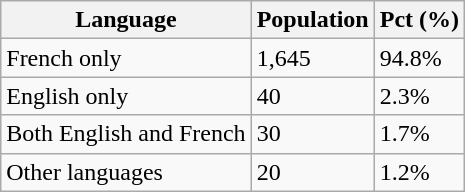<table class="wikitable">
<tr>
<th>Language</th>
<th>Population</th>
<th>Pct (%)</th>
</tr>
<tr>
<td>French only</td>
<td>1,645</td>
<td>94.8%</td>
</tr>
<tr>
<td>English only</td>
<td>40</td>
<td>2.3%</td>
</tr>
<tr>
<td>Both English and French</td>
<td>30</td>
<td>1.7%</td>
</tr>
<tr>
<td>Other languages</td>
<td>20</td>
<td>1.2%</td>
</tr>
</table>
